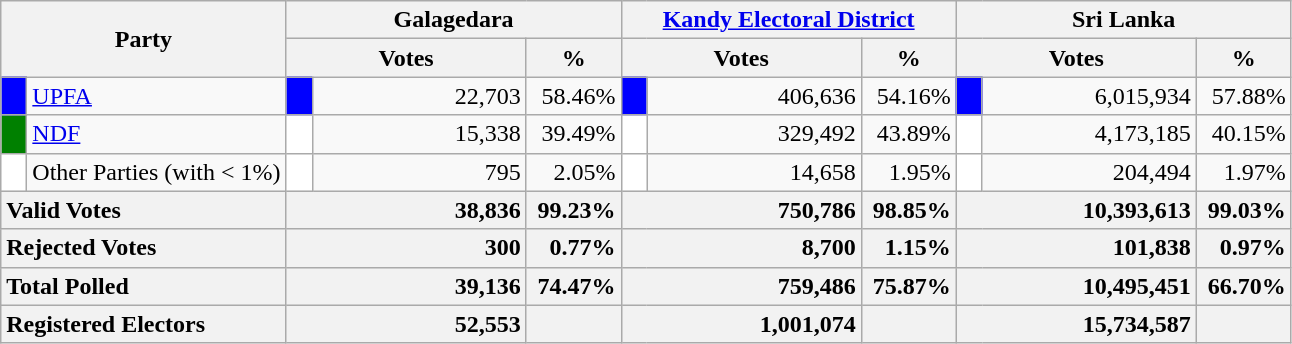<table class="wikitable">
<tr>
<th colspan="2" width="144px"rowspan="2">Party</th>
<th colspan="3" width="216px">Galagedara</th>
<th colspan="3" width="216px"><a href='#'>Kandy Electoral District</a></th>
<th colspan="3" width="216px">Sri Lanka</th>
</tr>
<tr>
<th colspan="2" width="144px">Votes</th>
<th>%</th>
<th colspan="2" width="144px">Votes</th>
<th>%</th>
<th colspan="2" width="144px">Votes</th>
<th>%</th>
</tr>
<tr>
<td style="background-color:blue;" width="10px"></td>
<td style="text-align:left;"><a href='#'>UPFA</a></td>
<td style="background-color:blue;" width="10px"></td>
<td style="text-align:right;">22,703</td>
<td style="text-align:right;">58.46%</td>
<td style="background-color:blue;" width="10px"></td>
<td style="text-align:right;">406,636</td>
<td style="text-align:right;">54.16%</td>
<td style="background-color:blue;" width="10px"></td>
<td style="text-align:right;">6,015,934</td>
<td style="text-align:right;">57.88%</td>
</tr>
<tr>
<td style="background-color:green;" width="10px"></td>
<td style="text-align:left;"><a href='#'>NDF</a></td>
<td style="background-color:white;" width="10px"></td>
<td style="text-align:right;">15,338</td>
<td style="text-align:right;">39.49%</td>
<td style="background-color:white;" width="10px"></td>
<td style="text-align:right;">329,492</td>
<td style="text-align:right;">43.89%</td>
<td style="background-color:white;" width="10px"></td>
<td style="text-align:right;">4,173,185</td>
<td style="text-align:right;">40.15%</td>
</tr>
<tr>
<td style="background-color:white;" width="10px"></td>
<td style="text-align:left;">Other Parties (with < 1%)</td>
<td style="background-color:white;" width="10px"></td>
<td style="text-align:right;">795</td>
<td style="text-align:right;">2.05%</td>
<td style="background-color:white;" width="10px"></td>
<td style="text-align:right;">14,658</td>
<td style="text-align:right;">1.95%</td>
<td style="background-color:white;" width="10px"></td>
<td style="text-align:right;">204,494</td>
<td style="text-align:right;">1.97%</td>
</tr>
<tr>
<th colspan="2" width="144px"style="text-align:left;">Valid Votes</th>
<th style="text-align:right;"colspan="2" width="144px">38,836</th>
<th style="text-align:right;">99.23%</th>
<th style="text-align:right;"colspan="2" width="144px">750,786</th>
<th style="text-align:right;">98.85%</th>
<th style="text-align:right;"colspan="2" width="144px">10,393,613</th>
<th style="text-align:right;">99.03%</th>
</tr>
<tr>
<th colspan="2" width="144px"style="text-align:left;">Rejected Votes</th>
<th style="text-align:right;"colspan="2" width="144px">300</th>
<th style="text-align:right;">0.77%</th>
<th style="text-align:right;"colspan="2" width="144px">8,700</th>
<th style="text-align:right;">1.15%</th>
<th style="text-align:right;"colspan="2" width="144px">101,838</th>
<th style="text-align:right;">0.97%</th>
</tr>
<tr>
<th colspan="2" width="144px"style="text-align:left;">Total Polled</th>
<th style="text-align:right;"colspan="2" width="144px">39,136</th>
<th style="text-align:right;">74.47%</th>
<th style="text-align:right;"colspan="2" width="144px">759,486</th>
<th style="text-align:right;">75.87%</th>
<th style="text-align:right;"colspan="2" width="144px">10,495,451</th>
<th style="text-align:right;">66.70%</th>
</tr>
<tr>
<th colspan="2" width="144px"style="text-align:left;">Registered Electors</th>
<th style="text-align:right;"colspan="2" width="144px">52,553</th>
<th></th>
<th style="text-align:right;"colspan="2" width="144px">1,001,074</th>
<th></th>
<th style="text-align:right;"colspan="2" width="144px">15,734,587</th>
<th></th>
</tr>
</table>
